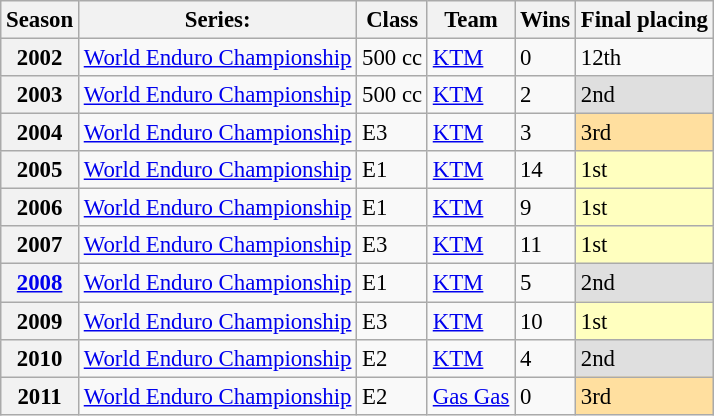<table class="wikitable" style="font-size: 95%;">
<tr>
<th>Season</th>
<th>Series:</th>
<th>Class</th>
<th>Team</th>
<th>Wins</th>
<th>Final placing</th>
</tr>
<tr>
<th>2002</th>
<td><a href='#'>World Enduro Championship</a></td>
<td>500 cc</td>
<td><a href='#'>KTM</a></td>
<td>0</td>
<td>12th</td>
</tr>
<tr>
<th>2003</th>
<td><a href='#'>World Enduro Championship</a></td>
<td>500 cc</td>
<td><a href='#'>KTM</a></td>
<td>2</td>
<td style="background:#DFDFDF;">2nd</td>
</tr>
<tr>
<th>2004</th>
<td><a href='#'>World Enduro Championship</a></td>
<td>E3</td>
<td><a href='#'>KTM</a></td>
<td>3</td>
<td style="background:#FFDF9F;">3rd</td>
</tr>
<tr>
<th>2005</th>
<td><a href='#'>World Enduro Championship</a></td>
<td>E1</td>
<td><a href='#'>KTM</a></td>
<td>14</td>
<td style="background:#FFFFBF;">1st</td>
</tr>
<tr>
<th>2006</th>
<td><a href='#'>World Enduro Championship</a></td>
<td>E1</td>
<td><a href='#'>KTM</a></td>
<td>9</td>
<td style="background:#FFFFBF;">1st</td>
</tr>
<tr>
<th>2007</th>
<td><a href='#'>World Enduro Championship</a></td>
<td>E3</td>
<td><a href='#'>KTM</a></td>
<td>11</td>
<td style="background:#FFFFBF;">1st</td>
</tr>
<tr>
<th><a href='#'>2008</a></th>
<td><a href='#'>World Enduro Championship</a></td>
<td>E1</td>
<td><a href='#'>KTM</a></td>
<td>5</td>
<td style="background:#DFDFDF;">2nd</td>
</tr>
<tr>
<th>2009</th>
<td><a href='#'>World Enduro Championship</a></td>
<td>E3</td>
<td><a href='#'>KTM</a></td>
<td>10</td>
<td style="background:#FFFFBF;">1st</td>
</tr>
<tr>
<th>2010</th>
<td><a href='#'>World Enduro Championship</a></td>
<td>E2</td>
<td><a href='#'>KTM</a></td>
<td>4</td>
<td style="background:#DFDFDF;">2nd</td>
</tr>
<tr>
<th>2011</th>
<td><a href='#'>World Enduro Championship</a></td>
<td>E2</td>
<td><a href='#'>Gas Gas</a></td>
<td>0</td>
<td style="background:#FFDF9F;">3rd</td>
</tr>
</table>
